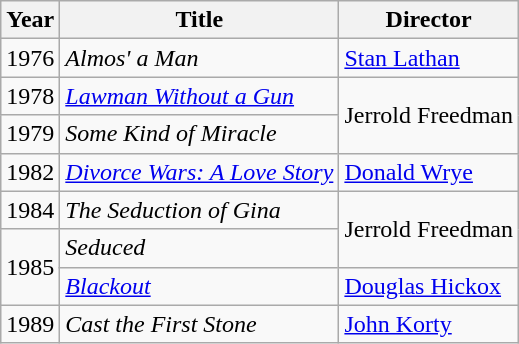<table class="wikitable plainrowheaders">
<tr>
<th>Year</th>
<th>Title</th>
<th>Director</th>
</tr>
<tr>
<td>1976</td>
<td><em>Almos' a Man</em></td>
<td><a href='#'>Stan Lathan</a></td>
</tr>
<tr>
<td>1978</td>
<td><em><a href='#'>Lawman Without a Gun</a></em></td>
<td rowspan=2>Jerrold Freedman</td>
</tr>
<tr>
<td>1979</td>
<td><em>Some Kind of Miracle</em></td>
</tr>
<tr>
<td>1982</td>
<td><em><a href='#'>Divorce Wars: A Love Story</a></em></td>
<td><a href='#'>Donald Wrye</a></td>
</tr>
<tr>
<td>1984</td>
<td><em>The Seduction of Gina</em></td>
<td rowspan=2>Jerrold Freedman</td>
</tr>
<tr>
<td rowspan=2>1985</td>
<td><em>Seduced</em></td>
</tr>
<tr>
<td><em><a href='#'>Blackout</a></em></td>
<td><a href='#'>Douglas Hickox</a></td>
</tr>
<tr>
<td>1989</td>
<td><em>Cast the First Stone</em></td>
<td><a href='#'>John Korty</a></td>
</tr>
</table>
